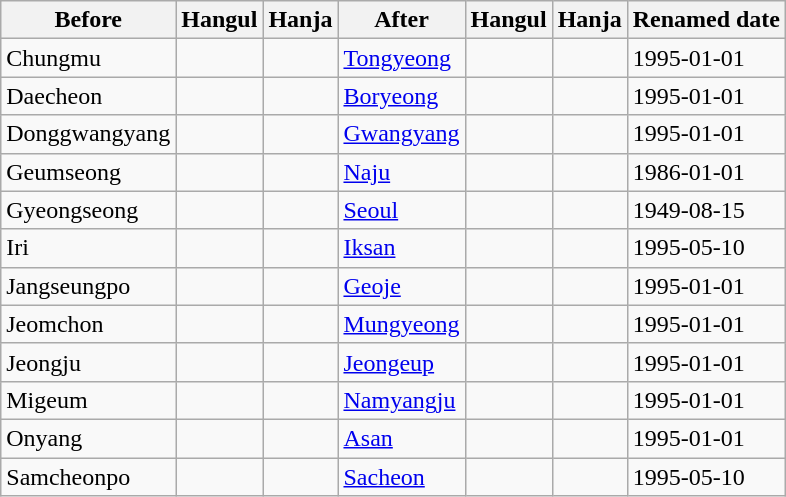<table class="wikitable sortable">
<tr>
<th>Before</th>
<th>Hangul</th>
<th>Hanja</th>
<th>After</th>
<th>Hangul</th>
<th>Hanja</th>
<th>Renamed date</th>
</tr>
<tr>
<td>Chungmu</td>
<td><span></span></td>
<td><span></span></td>
<td><a href='#'>Tongyeong</a></td>
<td><span></span></td>
<td><span></span></td>
<td>1995-01-01</td>
</tr>
<tr>
<td>Daecheon</td>
<td><span></span></td>
<td><span></span></td>
<td><a href='#'>Boryeong</a></td>
<td><span></span></td>
<td><span></span></td>
<td>1995-01-01</td>
</tr>
<tr>
<td>Donggwangyang</td>
<td><span></span></td>
<td><span></span></td>
<td><a href='#'>Gwangyang</a></td>
<td><span></span></td>
<td><span></span></td>
<td>1995-01-01</td>
</tr>
<tr>
<td>Geumseong</td>
<td><span></span></td>
<td><span></span></td>
<td><a href='#'>Naju</a></td>
<td><span></span></td>
<td><span></span></td>
<td>1986-01-01</td>
</tr>
<tr>
<td>Gyeongseong</td>
<td><span></span></td>
<td><span></span></td>
<td><a href='#'>Seoul</a></td>
<td><span></span></td>
<td><span></span></td>
<td>1949-08-15</td>
</tr>
<tr>
<td>Iri</td>
<td><span></span></td>
<td><span></span></td>
<td><a href='#'>Iksan</a></td>
<td><span></span></td>
<td><span></span></td>
<td>1995-05-10</td>
</tr>
<tr>
<td>Jangseungpo</td>
<td><span></span></td>
<td><span></span></td>
<td><a href='#'>Geoje</a></td>
<td><span></span></td>
<td><span></span></td>
<td>1995-01-01</td>
</tr>
<tr>
<td>Jeomchon</td>
<td><span></span></td>
<td><span></span></td>
<td><a href='#'>Mungyeong</a></td>
<td><span></span></td>
<td><span></span></td>
<td>1995-01-01</td>
</tr>
<tr>
<td>Jeongju</td>
<td><span></span></td>
<td><span></span></td>
<td><a href='#'>Jeongeup</a></td>
<td><span></span></td>
<td><span></span></td>
<td>1995-01-01</td>
</tr>
<tr>
<td>Migeum</td>
<td><span></span></td>
<td><span></span></td>
<td><a href='#'>Namyangju</a></td>
<td><span></span></td>
<td><span></span></td>
<td>1995-01-01</td>
</tr>
<tr>
<td>Onyang</td>
<td><span></span></td>
<td><span></span></td>
<td><a href='#'>Asan</a></td>
<td><span></span></td>
<td><span></span></td>
<td>1995-01-01</td>
</tr>
<tr>
<td>Samcheonpo</td>
<td><span></span></td>
<td><span></span></td>
<td><a href='#'>Sacheon</a></td>
<td><span></span></td>
<td><span></span></td>
<td>1995-05-10</td>
</tr>
</table>
